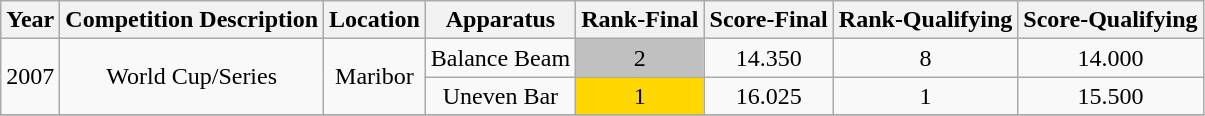<table class="wikitable" style="text-align:center">
<tr>
<th>Year</th>
<th>Competition Description</th>
<th>Location</th>
<th>Apparatus</th>
<th>Rank-Final</th>
<th>Score-Final</th>
<th>Rank-Qualifying</th>
<th>Score-Qualifying</th>
</tr>
<tr>
<td rowspan="2">2007</td>
<td rowspan="2">World Cup/Series</td>
<td rowspan="2">Maribor</td>
<td>Balance Beam</td>
<td bgcolor="silver">2</td>
<td>14.350</td>
<td>8</td>
<td>14.000</td>
</tr>
<tr>
<td>Uneven Bar</td>
<td bgcolor="gold">1</td>
<td>16.025</td>
<td>1</td>
<td>15.500</td>
</tr>
<tr>
</tr>
</table>
